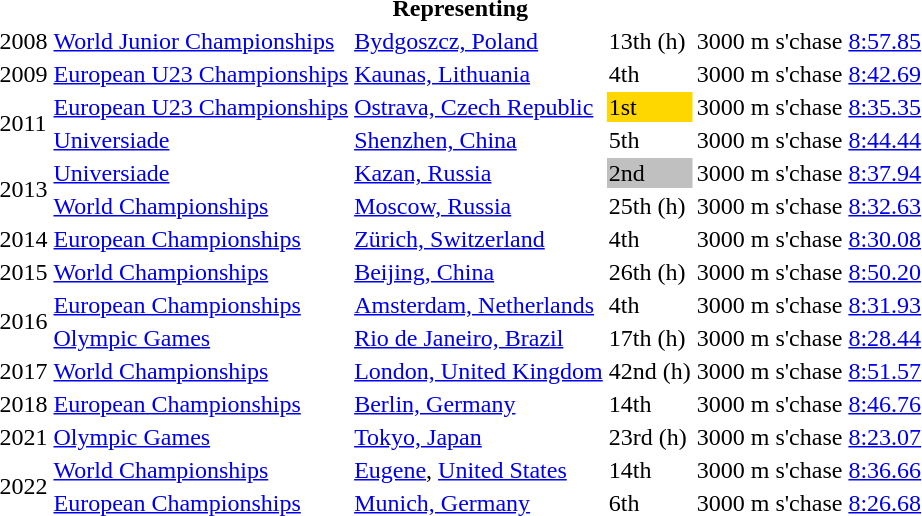<table>
<tr>
<th colspan="6">Representing </th>
</tr>
<tr>
<td>2008</td>
<td><a href='#'>World Junior Championships</a></td>
<td><a href='#'>Bydgoszcz, Poland</a></td>
<td>13th (h)</td>
<td>3000 m s'chase</td>
<td><a href='#'>8:57.85</a></td>
</tr>
<tr>
<td>2009</td>
<td><a href='#'>European U23 Championships</a></td>
<td><a href='#'>Kaunas, Lithuania</a></td>
<td>4th</td>
<td>3000 m s'chase</td>
<td><a href='#'>8:42.69</a></td>
</tr>
<tr>
<td rowspan=2>2011</td>
<td><a href='#'>European U23 Championships</a></td>
<td><a href='#'>Ostrava, Czech Republic</a></td>
<td bgcolor=gold>1st</td>
<td>3000 m s'chase</td>
<td><a href='#'>8:35.35</a></td>
</tr>
<tr>
<td><a href='#'>Universiade</a></td>
<td><a href='#'>Shenzhen, China</a></td>
<td>5th</td>
<td>3000 m s'chase</td>
<td><a href='#'>8:44.44</a></td>
</tr>
<tr>
<td rowspan=2>2013</td>
<td><a href='#'>Universiade</a></td>
<td><a href='#'>Kazan, Russia</a></td>
<td bgcolor=silver>2nd</td>
<td>3000 m s'chase</td>
<td><a href='#'>8:37.94</a></td>
</tr>
<tr>
<td><a href='#'>World Championships</a></td>
<td><a href='#'>Moscow, Russia</a></td>
<td>25th (h)</td>
<td>3000 m s'chase</td>
<td><a href='#'>8:32.63</a></td>
</tr>
<tr>
<td>2014</td>
<td><a href='#'>European Championships</a></td>
<td><a href='#'>Zürich, Switzerland</a></td>
<td>4th</td>
<td>3000 m s'chase</td>
<td><a href='#'>8:30.08</a></td>
</tr>
<tr>
<td>2015</td>
<td><a href='#'>World Championships</a></td>
<td><a href='#'>Beijing, China</a></td>
<td>26th (h)</td>
<td>3000 m s'chase</td>
<td><a href='#'>8:50.20</a></td>
</tr>
<tr>
<td rowspan=2>2016</td>
<td><a href='#'>European Championships</a></td>
<td><a href='#'>Amsterdam, Netherlands</a></td>
<td>4th</td>
<td>3000 m s'chase</td>
<td><a href='#'>8:31.93</a></td>
</tr>
<tr>
<td><a href='#'>Olympic Games</a></td>
<td><a href='#'>Rio de Janeiro, Brazil</a></td>
<td>17th (h)</td>
<td>3000 m s'chase</td>
<td><a href='#'>8:28.44</a></td>
</tr>
<tr>
<td>2017</td>
<td><a href='#'>World Championships</a></td>
<td><a href='#'>London, United Kingdom</a></td>
<td>42nd (h)</td>
<td>3000 m s'chase</td>
<td><a href='#'>8:51.57</a></td>
</tr>
<tr>
<td>2018</td>
<td><a href='#'>European Championships</a></td>
<td><a href='#'>Berlin, Germany</a></td>
<td>14th</td>
<td>3000 m s'chase</td>
<td><a href='#'>8:46.76</a></td>
</tr>
<tr>
<td>2021</td>
<td><a href='#'>Olympic Games</a></td>
<td><a href='#'>Tokyo, Japan</a></td>
<td>23rd (h)</td>
<td>3000 m s'chase</td>
<td><a href='#'>8:23.07</a></td>
</tr>
<tr>
<td rowspan=2>2022</td>
<td><a href='#'>World Championships</a></td>
<td><a href='#'>Eugene</a>, <a href='#'>United States</a></td>
<td>14th</td>
<td>3000 m s'chase</td>
<td><a href='#'>8:36.66</a></td>
</tr>
<tr>
<td><a href='#'>European Championships</a></td>
<td><a href='#'>Munich, Germany</a></td>
<td>6th</td>
<td>3000 m s'chase</td>
<td><a href='#'>8:26.68</a></td>
</tr>
</table>
